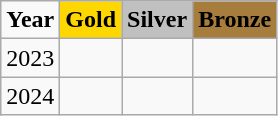<table class="wikitable">
<tr>
<td><strong>Year</strong></td>
<td colspan="1" bgcolor="gold" !align="center"><strong>Gold</strong></td>
<td colspan="1" bgcolor="silver" !align="center"><strong>Silver</strong></td>
<td colspan="1" bgcolor="#a67d3d" !align="center"><strong>Bronze</strong></td>
</tr>
<tr>
<td>2023 </td>
<td></td>
<td></td>
<td></td>
</tr>
<tr>
<td>2024 </td>
<td></td>
<td></td>
<td></td>
</tr>
</table>
